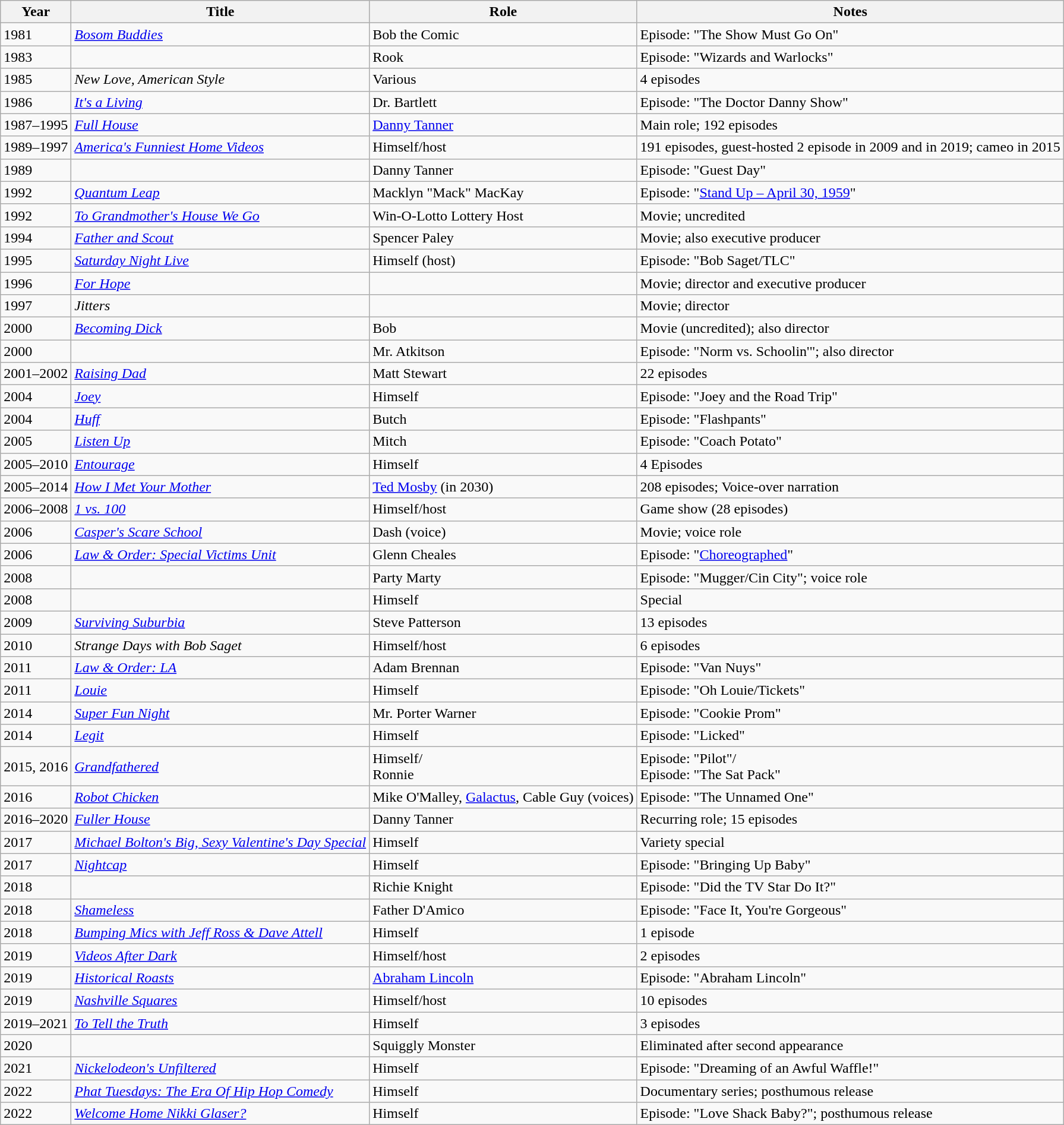<table class="wikitable sortable">
<tr>
<th>Year</th>
<th>Title</th>
<th>Role</th>
<th class="unsortable">Notes</th>
</tr>
<tr>
<td>1981</td>
<td><em><a href='#'>Bosom Buddies</a></em></td>
<td>Bob the Comic</td>
<td>Episode: "The Show Must Go On"</td>
</tr>
<tr>
<td>1983</td>
<td></td>
<td>Rook</td>
<td>Episode: "Wizards and Warlocks"</td>
</tr>
<tr>
<td>1985</td>
<td><em>New Love, American Style</em></td>
<td>Various</td>
<td>4 episodes</td>
</tr>
<tr>
<td>1986</td>
<td><em><a href='#'>It's a Living</a></em></td>
<td>Dr. Bartlett</td>
<td>Episode: "The Doctor Danny Show"</td>
</tr>
<tr>
<td>1987–1995</td>
<td><em><a href='#'>Full House</a></em></td>
<td><a href='#'>Danny Tanner</a></td>
<td>Main role; 192 episodes</td>
</tr>
<tr>
<td>1989–1997</td>
<td><em><a href='#'>America's Funniest Home Videos</a></em></td>
<td>Himself/host</td>
<td>191 episodes, guest-hosted 2 episode in 2009 and in 2019; cameo in 2015</td>
</tr>
<tr>
<td>1989</td>
<td></td>
<td>Danny Tanner</td>
<td>Episode: "Guest Day"</td>
</tr>
<tr>
<td>1992</td>
<td><em><a href='#'>Quantum Leap</a></em></td>
<td>Macklyn "Mack" MacKay</td>
<td>Episode: "<a href='#'>Stand Up – April 30, 1959</a>"</td>
</tr>
<tr>
<td>1992</td>
<td><em><a href='#'>To Grandmother's House We Go</a></em></td>
<td>Win-O-Lotto Lottery Host</td>
<td>Movie; uncredited</td>
</tr>
<tr>
<td>1994</td>
<td><em><a href='#'>Father and Scout</a></em></td>
<td>Spencer Paley</td>
<td>Movie; also executive producer</td>
</tr>
<tr>
<td>1995</td>
<td><em><a href='#'>Saturday Night Live</a></em></td>
<td>Himself (host)</td>
<td>Episode: "Bob Saget/TLC"</td>
</tr>
<tr>
<td>1996</td>
<td><em><a href='#'>For Hope</a></em></td>
<td></td>
<td>Movie; director and executive producer</td>
</tr>
<tr>
<td>1997</td>
<td><em>Jitters</em></td>
<td></td>
<td>Movie; director<br></td>
</tr>
<tr>
<td>2000</td>
<td><em><a href='#'>Becoming Dick</a></em></td>
<td>Bob</td>
<td>Movie (uncredited); also director</td>
</tr>
<tr>
<td>2000</td>
<td></td>
<td>Mr. Atkitson</td>
<td>Episode: "Norm vs. Schoolin'"; also director</td>
</tr>
<tr>
<td>2001–2002</td>
<td><em><a href='#'>Raising Dad</a></em></td>
<td>Matt Stewart</td>
<td>22 episodes<br></td>
</tr>
<tr>
<td>2004</td>
<td><em><a href='#'>Joey</a></em></td>
<td>Himself</td>
<td>Episode: "Joey and the Road Trip"</td>
</tr>
<tr>
<td>2004</td>
<td><em><a href='#'>Huff</a></em></td>
<td>Butch</td>
<td>Episode: "Flashpants"</td>
</tr>
<tr>
<td>2005</td>
<td><em><a href='#'>Listen Up</a></em></td>
<td>Mitch</td>
<td>Episode: "Coach Potato"</td>
</tr>
<tr>
<td>2005–2010</td>
<td><em><a href='#'>Entourage</a></em></td>
<td>Himself</td>
<td>4 Episodes</td>
</tr>
<tr>
<td>2005–2014</td>
<td><em><a href='#'>How I Met Your Mother</a></em></td>
<td><a href='#'>Ted Mosby</a> (in 2030)</td>
<td>208 episodes; Voice-over narration</td>
</tr>
<tr>
<td>2006–2008</td>
<td><em><a href='#'>1 vs. 100</a></em></td>
<td>Himself/host</td>
<td>Game show (28 episodes)</td>
</tr>
<tr>
<td>2006</td>
<td><em><a href='#'>Casper's Scare School</a></em></td>
<td>Dash (voice)</td>
<td>Movie; voice role</td>
</tr>
<tr>
<td>2006</td>
<td><em><a href='#'>Law & Order: Special Victims Unit</a></em></td>
<td>Glenn Cheales</td>
<td>Episode: "<a href='#'>Choreographed</a>"</td>
</tr>
<tr>
<td>2008</td>
<td></td>
<td>Party Marty</td>
<td>Episode: "Mugger/Cin City"; voice role</td>
</tr>
<tr>
<td>2008</td>
<td></td>
<td>Himself</td>
<td>Special</td>
</tr>
<tr>
<td>2009</td>
<td><em><a href='#'>Surviving Suburbia</a></em></td>
<td>Steve Patterson</td>
<td>13 episodes</td>
</tr>
<tr>
<td>2010</td>
<td><em>Strange Days with Bob Saget</em></td>
<td>Himself/host</td>
<td>6 episodes</td>
</tr>
<tr>
<td>2011</td>
<td><em><a href='#'>Law & Order: LA</a></em></td>
<td>Adam Brennan</td>
<td>Episode: "Van Nuys"</td>
</tr>
<tr>
<td>2011</td>
<td><em><a href='#'>Louie</a></em></td>
<td>Himself</td>
<td>Episode: "Oh Louie/Tickets"</td>
</tr>
<tr>
<td>2014</td>
<td><em><a href='#'>Super Fun Night</a></em></td>
<td>Mr. Porter Warner</td>
<td>Episode: "Cookie Prom"</td>
</tr>
<tr>
<td>2014</td>
<td><em><a href='#'>Legit</a></em></td>
<td>Himself</td>
<td>Episode: "Licked"</td>
</tr>
<tr>
<td>2015, 2016</td>
<td><em><a href='#'>Grandfathered</a></em></td>
<td>Himself/<br>Ronnie</td>
<td>Episode: "Pilot"/<br>Episode: "The Sat Pack"</td>
</tr>
<tr>
<td>2016</td>
<td><em><a href='#'>Robot Chicken</a></em></td>
<td>Mike O'Malley, <a href='#'>Galactus</a>, Cable Guy (voices)</td>
<td>Episode: "The Unnamed One"</td>
</tr>
<tr>
<td>2016–2020</td>
<td><em><a href='#'>Fuller House</a></em></td>
<td>Danny Tanner</td>
<td>Recurring role; 15 episodes</td>
</tr>
<tr>
<td>2017</td>
<td><em><a href='#'>Michael Bolton's Big, Sexy Valentine's Day Special</a></em></td>
<td>Himself</td>
<td>Variety special</td>
</tr>
<tr>
<td>2017</td>
<td><em><a href='#'>Nightcap</a></em></td>
<td>Himself</td>
<td>Episode: "Bringing Up Baby"</td>
</tr>
<tr>
<td>2018</td>
<td></td>
<td>Richie Knight</td>
<td>Episode: "Did the TV Star Do It?"</td>
</tr>
<tr>
<td>2018</td>
<td><em><a href='#'>Shameless</a></em></td>
<td>Father D'Amico</td>
<td>Episode: "Face It, You're Gorgeous"</td>
</tr>
<tr>
<td>2018</td>
<td><em><a href='#'>Bumping Mics with Jeff Ross & Dave Attell</a></em></td>
<td>Himself</td>
<td>1 episode</td>
</tr>
<tr>
<td>2019</td>
<td><em><a href='#'>Videos After Dark</a></em></td>
<td>Himself/host</td>
<td>2 episodes</td>
</tr>
<tr>
<td>2019</td>
<td><em><a href='#'>Historical Roasts</a></em></td>
<td><a href='#'>Abraham Lincoln</a></td>
<td>Episode: "Abraham Lincoln"</td>
</tr>
<tr>
<td>2019</td>
<td><em><a href='#'>Nashville Squares</a></em></td>
<td>Himself/host</td>
<td>10 episodes</td>
</tr>
<tr>
<td>2019–2021</td>
<td><em><a href='#'>To Tell the Truth</a></em></td>
<td>Himself</td>
<td>3 episodes</td>
</tr>
<tr>
<td>2020</td>
<td></td>
<td>Squiggly Monster</td>
<td>Eliminated after second appearance</td>
</tr>
<tr>
<td>2021</td>
<td><em><a href='#'>Nickelodeon's Unfiltered</a></em></td>
<td>Himself</td>
<td>Episode: "Dreaming of an Awful Waffle!"</td>
</tr>
<tr>
<td>2022</td>
<td><em><a href='#'>Phat Tuesdays: The Era Of Hip Hop Comedy</a></em></td>
<td>Himself</td>
<td>Documentary series; posthumous release</td>
</tr>
<tr>
<td>2022</td>
<td><em><a href='#'>Welcome Home Nikki Glaser?</a></em></td>
<td>Himself</td>
<td>Episode: "Love Shack Baby?"; posthumous release</td>
</tr>
</table>
